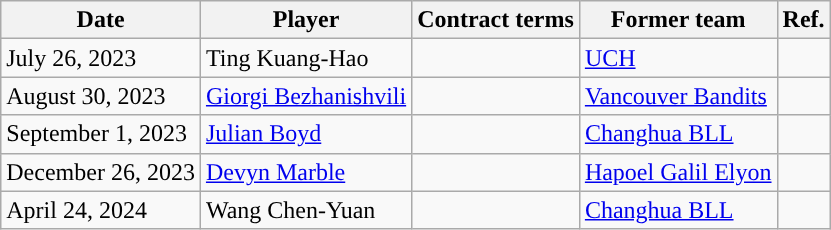<table class="wikitable">
<tr>
<th>Date</th>
<th>Player</th>
<th>Contract terms</th>
<th>Former team</th>
<th>Ref.</th>
</tr>
<tr>
<td>July 26, 2023</td>
<td>Ting Kuang-Hao</td>
<td></td>
<td><a href='#'>UCH</a></td>
<td></td>
</tr>
<tr>
<td>August 30, 2023</td>
<td><a href='#'>Giorgi Bezhanishvili</a></td>
<td></td>
<td><a href='#'>Vancouver Bandits</a></td>
<td></td>
</tr>
<tr>
<td>September 1, 2023</td>
<td><a href='#'>Julian Boyd</a></td>
<td></td>
<td><a href='#'>Changhua BLL</a></td>
<td></td>
</tr>
<tr>
<td>December 26, 2023</td>
<td><a href='#'>Devyn Marble</a></td>
<td></td>
<td><a href='#'>Hapoel Galil Elyon</a></td>
<td></td>
</tr>
<tr>
<td>April 24, 2024</td>
<td>Wang Chen-Yuan</td>
<td></td>
<td><a href='#'>Changhua BLL</a></td>
<td></td>
</tr>
</table>
